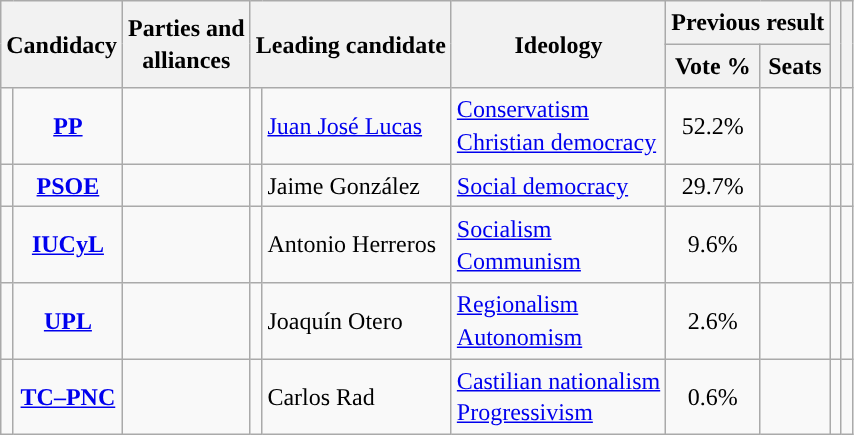<table class="wikitable" style="line-height:1.35em; text-align:left;">
<tr>
<th colspan="2" rowspan="2">Candidacy</th>
<th rowspan="2">Parties and<br>alliances</th>
<th colspan="2" rowspan="2">Leading candidate</th>
<th rowspan="2">Ideology</th>
<th colspan="2">Previous result</th>
<th rowspan="2"></th>
<th rowspan="2"></th>
</tr>
<tr>
<th>Vote %</th>
<th>Seats</th>
</tr>
<tr>
<td width="1" style="color:inherit;background:"></td>
<td align="center"><strong><a href='#'>PP</a></strong></td>
<td></td>
<td></td>
<td><a href='#'>Juan José Lucas</a></td>
<td><a href='#'>Conservatism</a><br><a href='#'>Christian democracy</a></td>
<td align="center">52.2%</td>
<td></td>
<td></td>
<td></td>
</tr>
<tr>
<td style="color:inherit;background:"></td>
<td align="center"><strong><a href='#'>PSOE</a></strong></td>
<td></td>
<td></td>
<td>Jaime González</td>
<td><a href='#'>Social democracy</a></td>
<td align="center">29.7%</td>
<td></td>
<td></td>
<td></td>
</tr>
<tr>
<td style="color:inherit;background:"></td>
<td align="center"><strong><a href='#'>IUCyL</a></strong></td>
<td></td>
<td></td>
<td>Antonio Herreros</td>
<td><a href='#'>Socialism</a><br><a href='#'>Communism</a></td>
<td align="center">9.6%</td>
<td></td>
<td></td>
<td></td>
</tr>
<tr>
<td style="color:inherit;background:"></td>
<td align="center"><strong><a href='#'>UPL</a></strong></td>
<td></td>
<td></td>
<td>Joaquín Otero</td>
<td><a href='#'>Regionalism</a><br><a href='#'>Autonomism</a></td>
<td align="center">2.6%</td>
<td></td>
<td></td>
<td></td>
</tr>
<tr>
<td style="color:inherit;background:"></td>
<td align="center"><strong><a href='#'>TC–PNC</a></strong></td>
<td></td>
<td></td>
<td>Carlos Rad</td>
<td><a href='#'>Castilian nationalism</a><br><a href='#'>Progressivism</a></td>
<td align="center">0.6%</td>
<td></td>
<td></td>
<td></td>
</tr>
</table>
